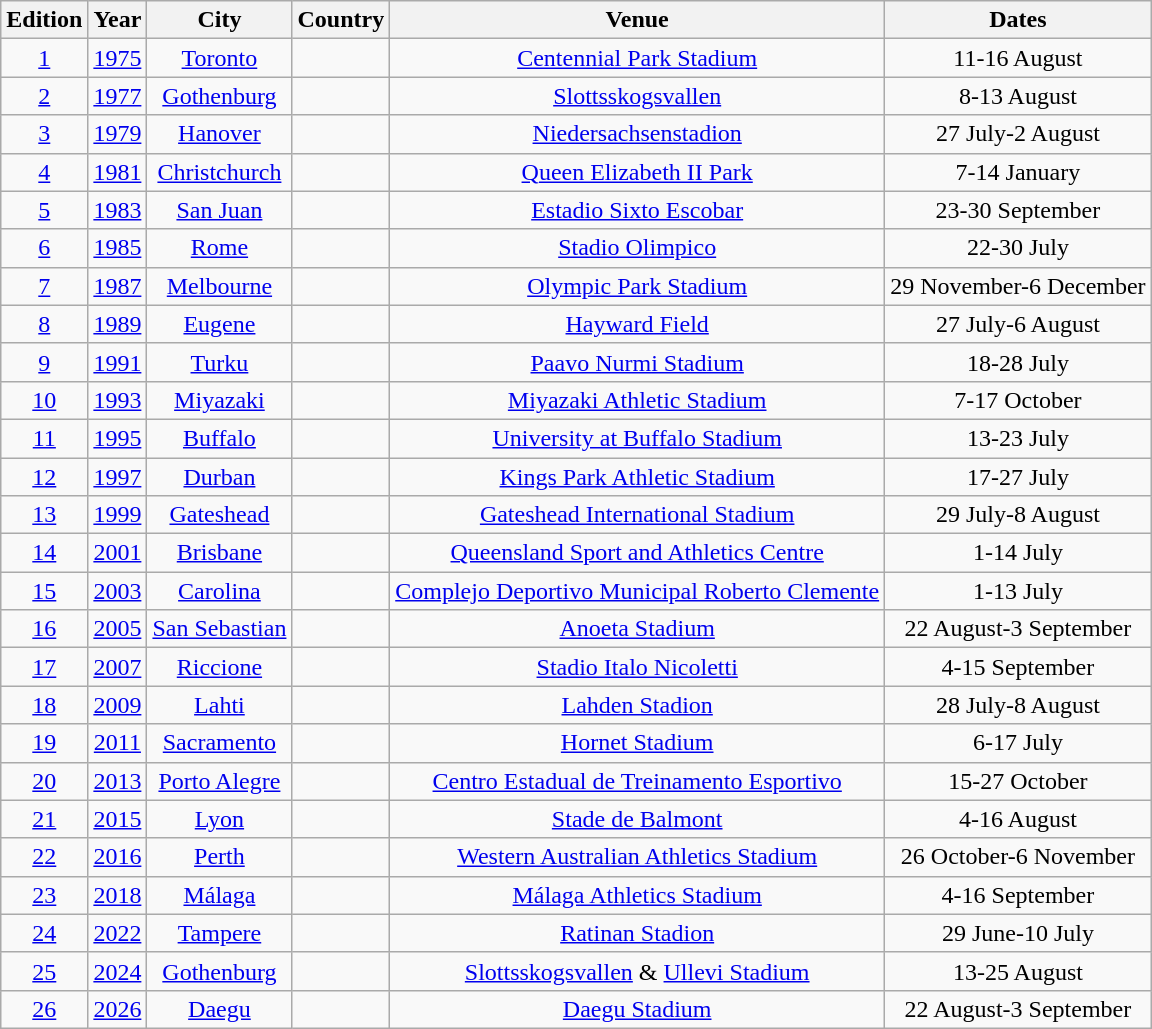<table class="wikitable" style="text-align:center; font-size:100%;">
<tr>
<th>Edition</th>
<th>Year</th>
<th>City</th>
<th>Country</th>
<th>Venue</th>
<th>Dates</th>
</tr>
<tr>
<td><a href='#'>1</a></td>
<td><a href='#'>1975</a></td>
<td><a href='#'>Toronto</a></td>
<td align=left></td>
<td><a href='#'>Centennial Park Stadium</a></td>
<td>11-16 August</td>
</tr>
<tr>
<td><a href='#'>2</a></td>
<td><a href='#'>1977</a></td>
<td><a href='#'>Gothenburg</a></td>
<td align=left></td>
<td><a href='#'>Slottsskogsvallen</a></td>
<td>8-13 August</td>
</tr>
<tr>
<td><a href='#'>3</a></td>
<td><a href='#'>1979</a></td>
<td><a href='#'>Hanover</a></td>
<td align=left></td>
<td><a href='#'>Niedersachsenstadion</a></td>
<td>27 July-2 August</td>
</tr>
<tr>
<td><a href='#'>4</a></td>
<td><a href='#'>1981</a></td>
<td><a href='#'>Christchurch</a></td>
<td align=left></td>
<td><a href='#'>Queen Elizabeth II Park</a></td>
<td>7-14 January</td>
</tr>
<tr>
<td><a href='#'>5</a></td>
<td><a href='#'>1983</a></td>
<td><a href='#'>San Juan</a></td>
<td align=left></td>
<td><a href='#'>Estadio Sixto Escobar</a></td>
<td>23-30 September</td>
</tr>
<tr>
<td><a href='#'>6</a></td>
<td><a href='#'>1985</a></td>
<td><a href='#'>Rome</a></td>
<td align=left></td>
<td><a href='#'>Stadio Olimpico</a></td>
<td>22-30 July</td>
</tr>
<tr>
<td><a href='#'>7</a></td>
<td><a href='#'>1987</a></td>
<td><a href='#'>Melbourne</a></td>
<td align=left></td>
<td><a href='#'>Olympic Park Stadium</a></td>
<td>29 November-6 December</td>
</tr>
<tr>
<td><a href='#'>8</a></td>
<td><a href='#'>1989</a></td>
<td><a href='#'>Eugene</a></td>
<td align=left></td>
<td><a href='#'>Hayward Field</a></td>
<td>27 July-6 August</td>
</tr>
<tr>
<td><a href='#'>9</a></td>
<td><a href='#'>1991</a></td>
<td><a href='#'>Turku</a></td>
<td align=left></td>
<td><a href='#'>Paavo Nurmi Stadium</a></td>
<td>18-28 July</td>
</tr>
<tr>
<td><a href='#'>10</a></td>
<td><a href='#'>1993</a></td>
<td><a href='#'>Miyazaki</a></td>
<td align=left></td>
<td><a href='#'>Miyazaki Athletic Stadium</a></td>
<td>7-17 October</td>
</tr>
<tr>
<td><a href='#'>11</a></td>
<td><a href='#'>1995</a></td>
<td><a href='#'>Buffalo</a></td>
<td align=left></td>
<td><a href='#'>University at Buffalo Stadium</a></td>
<td>13-23 July</td>
</tr>
<tr>
<td><a href='#'>12</a></td>
<td><a href='#'>1997</a></td>
<td><a href='#'>Durban</a></td>
<td align=left></td>
<td><a href='#'>Kings Park Athletic Stadium</a></td>
<td>17-27 July</td>
</tr>
<tr>
<td><a href='#'>13</a></td>
<td><a href='#'>1999</a></td>
<td><a href='#'>Gateshead</a></td>
<td align=left></td>
<td><a href='#'>Gateshead International Stadium</a></td>
<td>29 July-8 August</td>
</tr>
<tr>
<td><a href='#'>14</a></td>
<td><a href='#'>2001</a></td>
<td><a href='#'>Brisbane</a></td>
<td align=left></td>
<td><a href='#'>Queensland Sport and Athletics Centre</a></td>
<td>1-14 July</td>
</tr>
<tr>
<td><a href='#'>15</a></td>
<td><a href='#'>2003</a></td>
<td><a href='#'>Carolina</a></td>
<td align=left></td>
<td><a href='#'>Complejo Deportivo Municipal Roberto Clemente</a></td>
<td>1-13 July</td>
</tr>
<tr>
<td><a href='#'>16</a></td>
<td><a href='#'>2005</a></td>
<td><a href='#'>San Sebastian</a></td>
<td align=left></td>
<td><a href='#'>Anoeta Stadium</a></td>
<td>22 August-3 September</td>
</tr>
<tr>
<td><a href='#'>17</a></td>
<td><a href='#'>2007</a></td>
<td><a href='#'>Riccione</a></td>
<td align=left></td>
<td><a href='#'>Stadio Italo Nicoletti</a></td>
<td>4-15 September</td>
</tr>
<tr>
<td><a href='#'>18</a></td>
<td><a href='#'>2009</a></td>
<td><a href='#'>Lahti</a></td>
<td align=left></td>
<td><a href='#'>Lahden Stadion</a></td>
<td>28 July-8 August</td>
</tr>
<tr>
<td><a href='#'>19</a></td>
<td><a href='#'>2011</a></td>
<td><a href='#'>Sacramento</a></td>
<td align=left></td>
<td><a href='#'>Hornet Stadium</a></td>
<td>6-17 July</td>
</tr>
<tr>
<td><a href='#'>20</a></td>
<td><a href='#'>2013</a></td>
<td><a href='#'>Porto Alegre</a></td>
<td align=left></td>
<td><a href='#'>Centro Estadual de Treinamento Esportivo</a></td>
<td>15-27 October</td>
</tr>
<tr>
<td><a href='#'>21</a></td>
<td><a href='#'>2015</a></td>
<td><a href='#'>Lyon</a></td>
<td align=left></td>
<td><a href='#'>Stade de Balmont</a></td>
<td>4-16 August</td>
</tr>
<tr>
<td><a href='#'>22</a></td>
<td><a href='#'>2016</a></td>
<td><a href='#'>Perth</a></td>
<td align=left></td>
<td><a href='#'>Western Australian Athletics Stadium</a></td>
<td>26 October-6 November</td>
</tr>
<tr>
<td><a href='#'>23</a></td>
<td><a href='#'>2018</a></td>
<td><a href='#'>Málaga</a></td>
<td align=left></td>
<td><a href='#'>Málaga Athletics Stadium</a></td>
<td>4-16 September</td>
</tr>
<tr>
<td><a href='#'>24</a></td>
<td><a href='#'>2022</a></td>
<td><a href='#'>Tampere</a></td>
<td align=left></td>
<td><a href='#'>Ratinan Stadion</a></td>
<td>29 June-10 July</td>
</tr>
<tr>
<td><a href='#'>25</a></td>
<td><a href='#'>2024</a></td>
<td><a href='#'>Gothenburg</a></td>
<td align=left></td>
<td><a href='#'>Slottsskogsvallen</a> & <a href='#'>Ullevi Stadium</a></td>
<td>13-25 August</td>
</tr>
<tr>
<td><a href='#'>26</a></td>
<td><a href='#'>2026</a></td>
<td><a href='#'>Daegu</a></td>
<td align=left></td>
<td><a href='#'>Daegu Stadium</a></td>
<td>22 August-3 September</td>
</tr>
</table>
